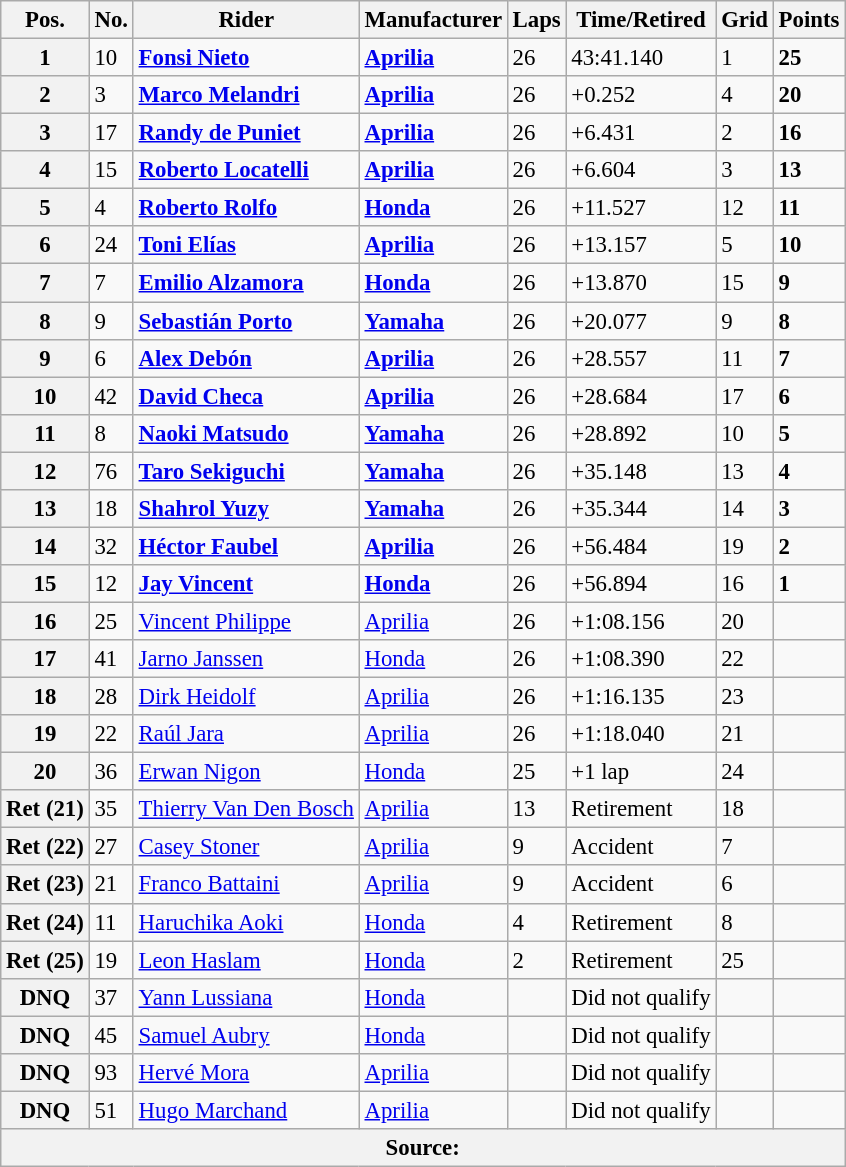<table class="wikitable" style="font-size: 95%;">
<tr>
<th>Pos.</th>
<th>No.</th>
<th>Rider</th>
<th>Manufacturer</th>
<th>Laps</th>
<th>Time/Retired</th>
<th>Grid</th>
<th>Points</th>
</tr>
<tr>
<th>1</th>
<td>10</td>
<td> <strong><a href='#'>Fonsi Nieto</a></strong></td>
<td><strong><a href='#'>Aprilia</a></strong></td>
<td>26</td>
<td>43:41.140</td>
<td>1</td>
<td><strong>25</strong></td>
</tr>
<tr>
<th>2</th>
<td>3</td>
<td> <strong><a href='#'>Marco Melandri</a></strong></td>
<td><strong><a href='#'>Aprilia</a></strong></td>
<td>26</td>
<td>+0.252</td>
<td>4</td>
<td><strong>20</strong></td>
</tr>
<tr>
<th>3</th>
<td>17</td>
<td> <strong><a href='#'>Randy de Puniet</a></strong></td>
<td><strong><a href='#'>Aprilia</a></strong></td>
<td>26</td>
<td>+6.431</td>
<td>2</td>
<td><strong>16</strong></td>
</tr>
<tr>
<th>4</th>
<td>15</td>
<td> <strong><a href='#'>Roberto Locatelli</a></strong></td>
<td><strong><a href='#'>Aprilia</a></strong></td>
<td>26</td>
<td>+6.604</td>
<td>3</td>
<td><strong>13</strong></td>
</tr>
<tr>
<th>5</th>
<td>4</td>
<td> <strong><a href='#'>Roberto Rolfo</a></strong></td>
<td><strong><a href='#'>Honda</a></strong></td>
<td>26</td>
<td>+11.527</td>
<td>12</td>
<td><strong>11</strong></td>
</tr>
<tr>
<th>6</th>
<td>24</td>
<td> <strong><a href='#'>Toni Elías</a></strong></td>
<td><strong><a href='#'>Aprilia</a></strong></td>
<td>26</td>
<td>+13.157</td>
<td>5</td>
<td><strong>10</strong></td>
</tr>
<tr>
<th>7</th>
<td>7</td>
<td> <strong><a href='#'>Emilio Alzamora</a></strong></td>
<td><strong><a href='#'>Honda</a></strong></td>
<td>26</td>
<td>+13.870</td>
<td>15</td>
<td><strong>9</strong></td>
</tr>
<tr>
<th>8</th>
<td>9</td>
<td> <strong><a href='#'>Sebastián Porto</a></strong></td>
<td><strong><a href='#'>Yamaha</a></strong></td>
<td>26</td>
<td>+20.077</td>
<td>9</td>
<td><strong>8</strong></td>
</tr>
<tr>
<th>9</th>
<td>6</td>
<td> <strong><a href='#'>Alex Debón</a></strong></td>
<td><strong><a href='#'>Aprilia</a></strong></td>
<td>26</td>
<td>+28.557</td>
<td>11</td>
<td><strong>7</strong></td>
</tr>
<tr>
<th>10</th>
<td>42</td>
<td> <strong><a href='#'>David Checa</a></strong></td>
<td><strong><a href='#'>Aprilia</a></strong></td>
<td>26</td>
<td>+28.684</td>
<td>17</td>
<td><strong>6</strong></td>
</tr>
<tr>
<th>11</th>
<td>8</td>
<td> <strong><a href='#'>Naoki Matsudo</a></strong></td>
<td><strong><a href='#'>Yamaha</a></strong></td>
<td>26</td>
<td>+28.892</td>
<td>10</td>
<td><strong>5</strong></td>
</tr>
<tr>
<th>12</th>
<td>76</td>
<td> <strong><a href='#'>Taro Sekiguchi</a></strong></td>
<td><strong><a href='#'>Yamaha</a></strong></td>
<td>26</td>
<td>+35.148</td>
<td>13</td>
<td><strong>4</strong></td>
</tr>
<tr>
<th>13</th>
<td>18</td>
<td> <strong><a href='#'>Shahrol Yuzy</a></strong></td>
<td><strong><a href='#'>Yamaha</a></strong></td>
<td>26</td>
<td>+35.344</td>
<td>14</td>
<td><strong>3</strong></td>
</tr>
<tr>
<th>14</th>
<td>32</td>
<td> <strong><a href='#'>Héctor Faubel</a></strong></td>
<td><strong><a href='#'>Aprilia</a></strong></td>
<td>26</td>
<td>+56.484</td>
<td>19</td>
<td><strong>2</strong></td>
</tr>
<tr>
<th>15</th>
<td>12</td>
<td> <strong><a href='#'>Jay Vincent</a></strong></td>
<td><strong><a href='#'>Honda</a></strong></td>
<td>26</td>
<td>+56.894</td>
<td>16</td>
<td><strong>1</strong></td>
</tr>
<tr>
<th>16</th>
<td>25</td>
<td> <a href='#'>Vincent Philippe</a></td>
<td><a href='#'>Aprilia</a></td>
<td>26</td>
<td>+1:08.156</td>
<td>20</td>
<td></td>
</tr>
<tr>
<th>17</th>
<td>41</td>
<td> <a href='#'>Jarno Janssen</a></td>
<td><a href='#'>Honda</a></td>
<td>26</td>
<td>+1:08.390</td>
<td>22</td>
<td></td>
</tr>
<tr>
<th>18</th>
<td>28</td>
<td> <a href='#'>Dirk Heidolf</a></td>
<td><a href='#'>Aprilia</a></td>
<td>26</td>
<td>+1:16.135</td>
<td>23</td>
<td></td>
</tr>
<tr>
<th>19</th>
<td>22</td>
<td> <a href='#'>Raúl Jara</a></td>
<td><a href='#'>Aprilia</a></td>
<td>26</td>
<td>+1:18.040</td>
<td>21</td>
<td></td>
</tr>
<tr>
<th>20</th>
<td>36</td>
<td> <a href='#'>Erwan Nigon</a></td>
<td><a href='#'>Honda</a></td>
<td>25</td>
<td>+1 lap</td>
<td>24</td>
<td></td>
</tr>
<tr>
<th>Ret (21)</th>
<td>35</td>
<td> <a href='#'>Thierry Van Den Bosch</a></td>
<td><a href='#'>Aprilia</a></td>
<td>13</td>
<td>Retirement</td>
<td>18</td>
<td></td>
</tr>
<tr>
<th>Ret (22)</th>
<td>27</td>
<td> <a href='#'>Casey Stoner</a></td>
<td><a href='#'>Aprilia</a></td>
<td>9</td>
<td>Accident</td>
<td>7</td>
<td></td>
</tr>
<tr>
<th>Ret (23)</th>
<td>21</td>
<td> <a href='#'>Franco Battaini</a></td>
<td><a href='#'>Aprilia</a></td>
<td>9</td>
<td>Accident</td>
<td>6</td>
<td></td>
</tr>
<tr>
<th>Ret (24)</th>
<td>11</td>
<td> <a href='#'>Haruchika Aoki</a></td>
<td><a href='#'>Honda</a></td>
<td>4</td>
<td>Retirement</td>
<td>8</td>
<td></td>
</tr>
<tr>
<th>Ret (25)</th>
<td>19</td>
<td> <a href='#'>Leon Haslam</a></td>
<td><a href='#'>Honda</a></td>
<td>2</td>
<td>Retirement</td>
<td>25</td>
<td></td>
</tr>
<tr>
<th>DNQ</th>
<td>37</td>
<td> <a href='#'>Yann Lussiana</a></td>
<td><a href='#'>Honda</a></td>
<td></td>
<td>Did not qualify</td>
<td></td>
<td></td>
</tr>
<tr>
<th>DNQ</th>
<td>45</td>
<td> <a href='#'>Samuel Aubry</a></td>
<td><a href='#'>Honda</a></td>
<td></td>
<td>Did not qualify</td>
<td></td>
<td></td>
</tr>
<tr>
<th>DNQ</th>
<td>93</td>
<td> <a href='#'>Hervé Mora</a></td>
<td><a href='#'>Aprilia</a></td>
<td></td>
<td>Did not qualify</td>
<td></td>
<td></td>
</tr>
<tr>
<th>DNQ</th>
<td>51</td>
<td> <a href='#'>Hugo Marchand</a></td>
<td><a href='#'>Aprilia</a></td>
<td></td>
<td>Did not qualify</td>
<td></td>
<td></td>
</tr>
<tr>
<th colspan=8>Source: </th>
</tr>
</table>
